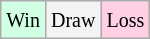<table class="wikitable">
<tr>
<td style="background-color:#d0ffe3;"><small>Win</small></td>
<td style="background-color:#f3f3f3;"><small>Draw</small></td>
<td style="background-color:#ffd0e3;"><small>Loss</small></td>
</tr>
</table>
